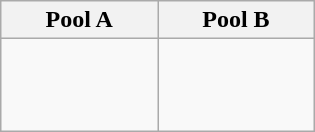<table class="wikitable">
<tr>
<th width=25%>Pool A</th>
<th width=25%>Pool B</th>
</tr>
<tr>
<td><br> <br>
 <br>
</td>
<td><br> <br>
 <br>
</td>
</tr>
</table>
